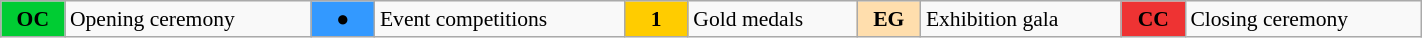<table class="wikitable" style="margin:0.5em auto; font-size:90%;position:relative;width:75%;">
<tr>
<td style="width:2.5em; background:#0c3; text-align:center;"><strong>OC</strong></td>
<td>Opening ceremony</td>
<td style="width:2.5em; background:#39f; text-align:center;">●</td>
<td>Event competitions</td>
<td style="width:2.5em; background:#fc0; text-align:center;"><strong>1</strong></td>
<td>Gold medals</td>
<td style="width:2.5em; background:#ffdead; text-align:center"><strong>EG</strong></td>
<td>Exhibition gala</td>
<td style="width:2.5em; background:#e33; text-align:center;"><strong>CC</strong></td>
<td>Closing ceremony</td>
</tr>
</table>
